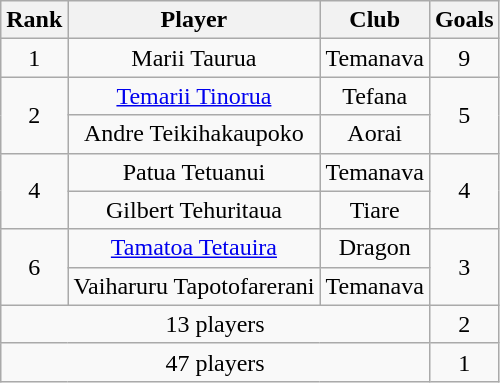<table class="wikitable" style="text-align:center;">
<tr>
<th>Rank</th>
<th>Player</th>
<th>Club</th>
<th>Goals</th>
</tr>
<tr>
<td>1</td>
<td> Marii Taurua</td>
<td>Temanava</td>
<td>9</td>
</tr>
<tr>
<td rowspan=2>2</td>
<td> <a href='#'>Temarii Tinorua</a></td>
<td>Tefana</td>
<td rowspan=2>5</td>
</tr>
<tr>
<td> Andre Teikihakaupoko</td>
<td>Aorai</td>
</tr>
<tr>
<td rowspan=2>4</td>
<td> Patua Tetuanui</td>
<td>Temanava</td>
<td rowspan=2>4</td>
</tr>
<tr>
<td> Gilbert Tehuritaua</td>
<td>Tiare</td>
</tr>
<tr>
<td rowspan=2>6</td>
<td> <a href='#'>Tamatoa Tetauira</a></td>
<td>Dragon</td>
<td rowspan=2>3</td>
</tr>
<tr>
<td> Vaiharuru Tapotofarerani</td>
<td>Temanava</td>
</tr>
<tr>
<td colspan=3>13 players</td>
<td>2</td>
</tr>
<tr>
<td colspan=3>47 players</td>
<td>1</td>
</tr>
</table>
